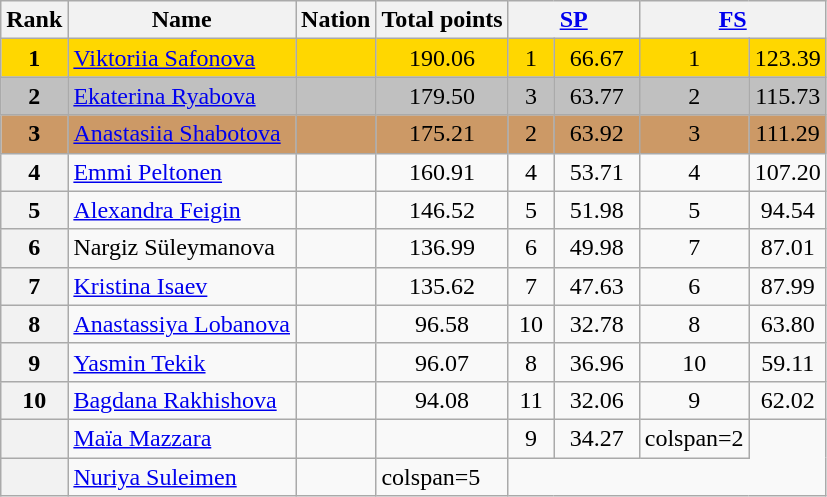<table class="wikitable sortable">
<tr>
<th>Rank</th>
<th>Name</th>
<th>Nation</th>
<th>Total points</th>
<th colspan="2" width="80px"><a href='#'>SP</a></th>
<th colspan="2" width="80px"><a href='#'>FS</a></th>
</tr>
<tr bgcolor="gold">
<td align="center"><strong>1</strong></td>
<td><a href='#'>Viktoriia Safonova</a></td>
<td></td>
<td align="center">190.06</td>
<td align="center">1</td>
<td align="center">66.67</td>
<td align="center">1</td>
<td align="center">123.39</td>
</tr>
<tr bgcolor="silver">
<td align="center"><strong>2</strong></td>
<td><a href='#'>Ekaterina Ryabova</a></td>
<td></td>
<td align="center">179.50</td>
<td align="center">3</td>
<td align="center">63.77</td>
<td align="center">2</td>
<td align="center">115.73</td>
</tr>
<tr bgcolor="cc9966">
<td align="center"><strong>3</strong></td>
<td><a href='#'>Anastasiia Shabotova</a></td>
<td></td>
<td align="center">175.21</td>
<td align="center">2</td>
<td align="center">63.92</td>
<td align="center">3</td>
<td align="center">111.29</td>
</tr>
<tr>
<th>4</th>
<td><a href='#'>Emmi Peltonen</a></td>
<td></td>
<td align="center">160.91</td>
<td align="center">4</td>
<td align="center">53.71</td>
<td align="center">4</td>
<td align="center">107.20</td>
</tr>
<tr>
<th>5</th>
<td><a href='#'>Alexandra Feigin</a></td>
<td></td>
<td align="center">146.52</td>
<td align="center">5</td>
<td align="center">51.98</td>
<td align="center">5</td>
<td align="center">94.54</td>
</tr>
<tr>
<th>6</th>
<td>Nargiz Süleymanova</td>
<td></td>
<td align="center">136.99</td>
<td align="center">6</td>
<td align="center">49.98</td>
<td align="center">7</td>
<td align="center">87.01</td>
</tr>
<tr>
<th>7</th>
<td><a href='#'>Kristina Isaev</a></td>
<td></td>
<td align="center">135.62</td>
<td align="center">7</td>
<td align="center">47.63</td>
<td align="center">6</td>
<td align="center">87.99</td>
</tr>
<tr>
<th>8</th>
<td><a href='#'>Anastassiya Lobanova</a></td>
<td></td>
<td align="center">96.58</td>
<td align="center">10</td>
<td align="center">32.78</td>
<td align="center">8</td>
<td align="center">63.80</td>
</tr>
<tr>
<th>9</th>
<td><a href='#'>Yasmin Tekik</a></td>
<td></td>
<td align="center">96.07</td>
<td align="center">8</td>
<td align="center">36.96</td>
<td align="center">10</td>
<td align="center">59.11</td>
</tr>
<tr>
<th>10</th>
<td><a href='#'>Bagdana Rakhishova</a></td>
<td></td>
<td align="center">94.08</td>
<td align="center">11</td>
<td align="center">32.06</td>
<td align="center">9</td>
<td align="center">62.02</td>
</tr>
<tr>
<th></th>
<td><a href='#'>Maïa Mazzara</a></td>
<td></td>
<td></td>
<td align="center">9</td>
<td align="center">34.27</td>
<td>colspan=2 </td>
</tr>
<tr>
<th></th>
<td><a href='#'>Nuriya Suleimen</a></td>
<td></td>
<td>colspan=5 </td>
</tr>
</table>
